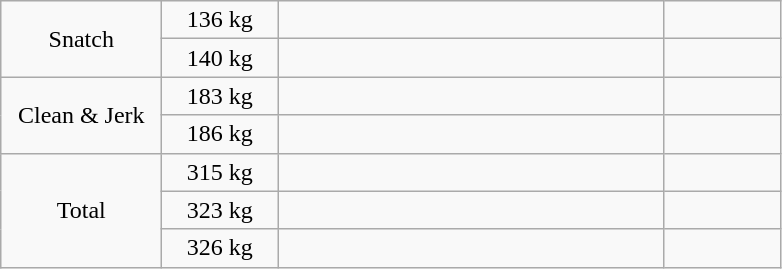<table class = "wikitable" style="text-align:center;">
<tr>
<td width=100 rowspan=2>Snatch</td>
<td width=70>136 kg</td>
<td width=250 align=left></td>
<td width=70></td>
</tr>
<tr>
<td>140 kg</td>
<td align=left></td>
<td></td>
</tr>
<tr>
<td rowspan=2>Clean & Jerk</td>
<td>183 kg</td>
<td align=left></td>
<td></td>
</tr>
<tr>
<td>186 kg</td>
<td align=left></td>
<td></td>
</tr>
<tr>
<td rowspan=3>Total</td>
<td>315 kg</td>
<td align=left></td>
<td></td>
</tr>
<tr>
<td>323 kg</td>
<td align=left></td>
<td></td>
</tr>
<tr>
<td>326 kg</td>
<td align=left></td>
<td></td>
</tr>
</table>
